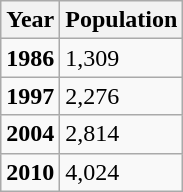<table class="wikitable">
<tr>
<th>Year</th>
<th>Population</th>
</tr>
<tr>
<td><strong>1986</strong></td>
<td>1,309</td>
</tr>
<tr>
<td><strong>1997</strong></td>
<td>2,276</td>
</tr>
<tr>
<td><strong>2004</strong></td>
<td>2,814</td>
</tr>
<tr>
<td><strong>2010</strong></td>
<td>4,024</td>
</tr>
</table>
